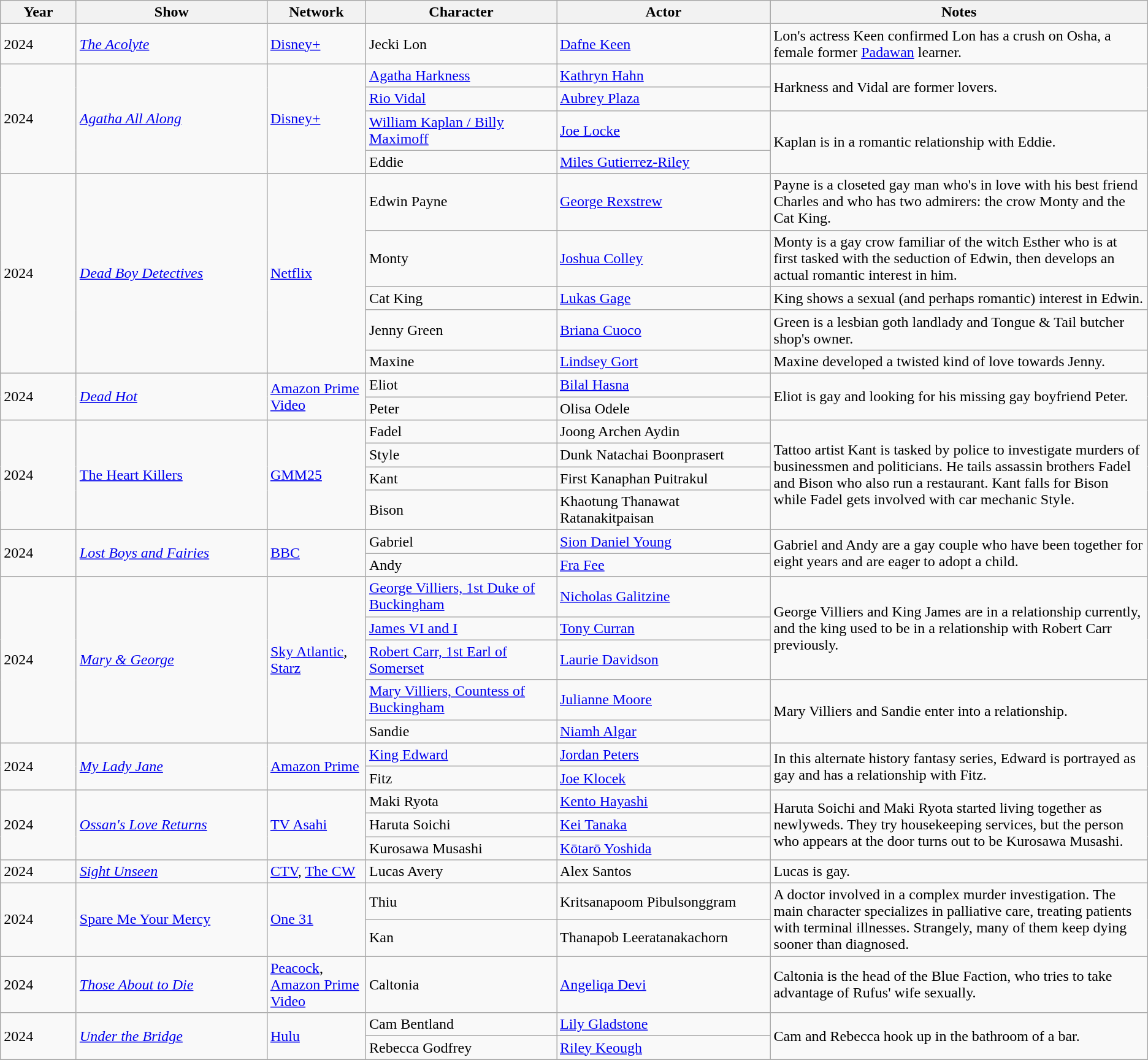<table class="wikitable sortable" style="margins:auto; width=100%;">
<tr>
<th style="width:75px;">Year</th>
<th style="width:200px;">Show</th>
<th style="width:100px;">Network</th>
<th style="width:200px;">Character</th>
<th style="width:225px;">Actor</th>
<th>Notes</th>
</tr>
<tr>
<td>2024</td>
<td><em><a href='#'>The Acolyte</a></em></td>
<td><a href='#'>Disney+</a></td>
<td>Jecki Lon</td>
<td><a href='#'>Dafne Keen</a></td>
<td>Lon's actress Keen confirmed Lon has a crush on Osha, a female former <a href='#'>Padawan</a> learner.</td>
</tr>
<tr>
<td rowspan="4">2024</td>
<td rowspan="4"><em><a href='#'>Agatha All Along</a></em></td>
<td rowspan="4"><a href='#'>Disney+</a></td>
<td><a href='#'>Agatha Harkness</a></td>
<td><a href='#'>Kathryn Hahn</a></td>
<td rowspan="2">Harkness and Vidal are former lovers.</td>
</tr>
<tr>
<td><a href='#'>Rio Vidal</a></td>
<td><a href='#'>Aubrey Plaza</a></td>
</tr>
<tr>
<td><a href='#'>William Kaplan / Billy Maximoff</a></td>
<td><a href='#'>Joe Locke</a></td>
<td rowspan="2">Kaplan is in a romantic relationship with Eddie.</td>
</tr>
<tr>
<td>Eddie</td>
<td><a href='#'>Miles Gutierrez-Riley</a></td>
</tr>
<tr>
<td rowspan="5">2024</td>
<td rowspan="5"><em><a href='#'>Dead Boy Detectives</a></em></td>
<td rowspan="5"><a href='#'>Netflix</a></td>
<td>Edwin Payne</td>
<td><a href='#'>George Rexstrew</a></td>
<td>Payne is a closeted gay man who's in love with his best friend Charles and who has two admirers: the crow Monty and the Cat King.</td>
</tr>
<tr>
<td>Monty</td>
<td><a href='#'>Joshua Colley</a></td>
<td>Monty is a gay crow familiar of the witch Esther who is at first tasked with the seduction of Edwin, then develops an actual romantic interest in him.</td>
</tr>
<tr>
<td>Cat King</td>
<td><a href='#'>Lukas Gage</a></td>
<td>King shows a sexual (and perhaps romantic) interest in Edwin.</td>
</tr>
<tr>
<td>Jenny Green</td>
<td><a href='#'>Briana Cuoco</a></td>
<td>Green is a lesbian goth landlady and Tongue & Tail butcher shop's owner.</td>
</tr>
<tr>
<td>Maxine</td>
<td><a href='#'>Lindsey Gort</a></td>
<td>Maxine developed a twisted kind of love towards Jenny.</td>
</tr>
<tr>
<td rowspan="2">2024</td>
<td rowspan="2"><em><a href='#'>Dead Hot</a></em></td>
<td rowspan="2"><a href='#'>Amazon Prime Video</a></td>
<td>Eliot</td>
<td><a href='#'>Bilal Hasna</a></td>
<td rowspan="2">Eliot is gay and looking for his missing gay boyfriend Peter.</td>
</tr>
<tr>
<td>Peter</td>
<td>Olisa Odele</td>
</tr>
<tr>
<td rowspan="4">2024</td>
<td rowspan="4"><a href='#'>The Heart Killers</a></td>
<td rowspan="4"><a href='#'>GMM25</a></td>
<td>Fadel</td>
<td>Joong Archen Aydin</td>
<td rowspan="4">Tattoo artist Kant is tasked by police to investigate murders of businessmen and politicians. He tails assassin brothers Fadel and Bison who also run a restaurant. Kant falls for Bison while Fadel gets involved with car mechanic Style.</td>
</tr>
<tr>
<td>Style</td>
<td>Dunk Natachai Boonprasert</td>
</tr>
<tr>
<td>Kant</td>
<td>First Kanaphan Puitrakul</td>
</tr>
<tr>
<td>Bison</td>
<td>Khaotung Thanawat Ratanakitpaisan</td>
</tr>
<tr>
<td rowspan="2">2024</td>
<td rowspan="2"><em><a href='#'>Lost Boys and Fairies</a></em></td>
<td rowspan="2"><a href='#'>BBC</a></td>
<td>Gabriel</td>
<td><a href='#'>Sion Daniel Young</a></td>
<td rowspan="2">Gabriel and Andy are a gay couple who have been together for eight years and are eager to adopt a child.</td>
</tr>
<tr>
<td>Andy</td>
<td><a href='#'>Fra Fee</a></td>
</tr>
<tr>
<td rowspan="5">2024</td>
<td rowspan="5"><em><a href='#'>Mary & George</a></em></td>
<td rowspan="5"><a href='#'>Sky Atlantic</a>, <a href='#'>Starz</a></td>
<td><a href='#'>George Villiers, 1st Duke of Buckingham</a></td>
<td><a href='#'>Nicholas Galitzine</a></td>
<td rowspan="3">George Villiers and King James are in a relationship currently, and the king used to be in a relationship with Robert Carr previously.</td>
</tr>
<tr>
<td><a href='#'>James VI and I</a></td>
<td><a href='#'>Tony Curran</a></td>
</tr>
<tr>
<td><a href='#'>Robert Carr, 1st Earl of Somerset</a></td>
<td><a href='#'>Laurie Davidson</a></td>
</tr>
<tr>
<td><a href='#'>Mary Villiers, Countess of Buckingham</a></td>
<td><a href='#'>Julianne Moore</a></td>
<td rowspan="2">Mary Villiers and Sandie enter into a relationship.</td>
</tr>
<tr>
<td>Sandie</td>
<td><a href='#'>Niamh Algar</a></td>
</tr>
<tr>
<td rowspan="2">2024</td>
<td rowspan="2"><em><a href='#'>My Lady Jane</a></em></td>
<td rowspan="2"><a href='#'>Amazon Prime</a></td>
<td><a href='#'>King Edward</a></td>
<td><a href='#'>Jordan Peters</a></td>
<td rowspan="2">In this alternate history fantasy series, Edward is portrayed as gay and has a relationship with Fitz.</td>
</tr>
<tr>
<td>Fitz</td>
<td><a href='#'>Joe Klocek</a></td>
</tr>
<tr>
<td rowspan="3">2024</td>
<td rowspan="3"><em><a href='#'>Ossan's Love Returns</a></em></td>
<td rowspan="3"><a href='#'>TV Asahi</a></td>
<td>Maki Ryota</td>
<td><a href='#'>Kento Hayashi</a></td>
<td rowspan="3">Haruta Soichi and Maki Ryota started living together as newlyweds. They try housekeeping services, but the person who appears at the door turns out to be Kurosawa Musashi.</td>
</tr>
<tr>
<td>Haruta Soichi</td>
<td><a href='#'>Kei Tanaka</a></td>
</tr>
<tr>
<td>Kurosawa Musashi</td>
<td><a href='#'>Kōtarō Yoshida</a></td>
</tr>
<tr>
<td rowspan="1">2024</td>
<td rowspan="1"><em><a href='#'>Sight Unseen</a></em></td>
<td><a href='#'>CTV</a>, <a href='#'>The CW</a></td>
<td>Lucas Avery</td>
<td>Alex Santos</td>
<td rowspan="1">Lucas is gay.</td>
</tr>
<tr>
<td rowspan="2">2024</td>
<td rowspan="2"><a href='#'>Spare Me Your Mercy</a></td>
<td rowspan="2"><a href='#'>One 31</a></td>
<td>Thiu</td>
<td>Kritsanapoom Pibulsonggram</td>
<td rowspan="2">A doctor involved in a complex murder investigation. The main character specializes in palliative care, treating patients with terminal illnesses. Strangely, many of them keep dying sooner than diagnosed.</td>
</tr>
<tr>
<td>Kan</td>
<td>Thanapob Leeratanakachorn</td>
</tr>
<tr>
<td>2024</td>
<td><em><a href='#'>Those About to Die</a></em></td>
<td><a href='#'>Peacock</a>, <a href='#'>Amazon Prime Video</a></td>
<td>Caltonia</td>
<td><a href='#'>Angeliqa Devi</a></td>
<td>Caltonia is the head of the Blue Faction, who tries to take advantage of Rufus' wife sexually.</td>
</tr>
<tr>
<td rowspan="2">2024</td>
<td rowspan="2"><em><a href='#'>Under the Bridge</a></em></td>
<td rowspan="2"><a href='#'>Hulu</a></td>
<td>Cam Bentland</td>
<td><a href='#'>Lily Gladstone</a></td>
<td rowspan="2">Cam and Rebecca hook up in the bathroom of a bar.</td>
</tr>
<tr>
<td>Rebecca Godfrey</td>
<td><a href='#'>Riley Keough</a></td>
</tr>
<tr>
</tr>
</table>
